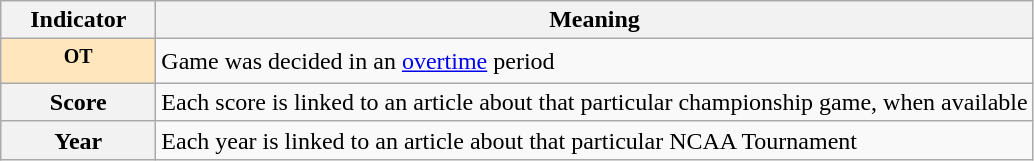<table class="wikitable">
<tr>
<th scope="col">Indicator</th>
<th scope="col">Meaning</th>
</tr>
<tr>
<th scope="row" style="background:#FFE6BD; width:6em;"><sup>OT</sup></th>
<td>Game was decided in an <a href='#'>overtime</a> period</td>
</tr>
<tr>
<th scope="row">Score</th>
<td>Each score is linked to an article about that particular championship game, when available</td>
</tr>
<tr>
<th scope="row">Year</th>
<td>Each year is linked to an article about that particular NCAA Tournament</td>
</tr>
</table>
